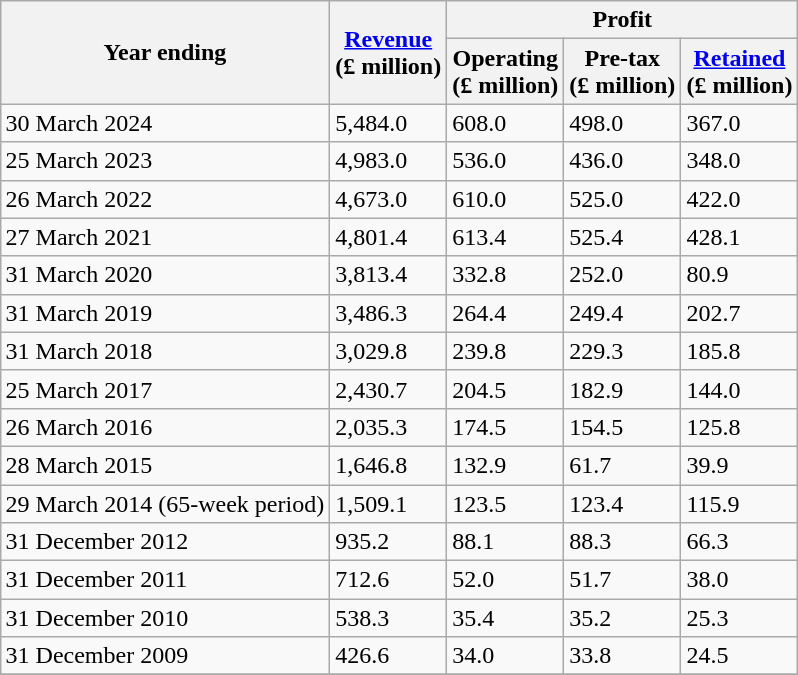<table class="wikitable" style="margin: 0 auto 0 auto;">
<tr>
<th rowspan=2>Year ending</th>
<th rowspan=2><a href='#'>Revenue</a><br> (£ million)</th>
<th colspan=3>Profit</th>
</tr>
<tr>
<th>Operating<br> (£ million)</th>
<th>Pre-tax<br> (£ million)</th>
<th><a href='#'>Retained</a><br> (£ million)</th>
</tr>
<tr>
<td>30 March 2024</td>
<td>5,484.0</td>
<td>608.0</td>
<td>498.0</td>
<td>367.0</td>
</tr>
<tr>
<td>25 March 2023</td>
<td>4,983.0</td>
<td>536.0</td>
<td>436.0</td>
<td>348.0</td>
</tr>
<tr>
<td>26 March 2022</td>
<td>4,673.0</td>
<td>610.0</td>
<td>525.0</td>
<td>422.0</td>
</tr>
<tr>
<td>27 March 2021</td>
<td>4,801.4</td>
<td>613.4</td>
<td>525.4</td>
<td>428.1</td>
</tr>
<tr>
<td>31 March 2020</td>
<td>3,813.4</td>
<td>332.8</td>
<td>252.0</td>
<td>80.9</td>
</tr>
<tr>
<td>31 March 2019</td>
<td>3,486.3</td>
<td>264.4</td>
<td>249.4</td>
<td>202.7</td>
</tr>
<tr>
<td>31 March 2018</td>
<td>3,029.8</td>
<td>239.8</td>
<td>229.3</td>
<td>185.8</td>
</tr>
<tr>
<td>25 March 2017</td>
<td>2,430.7</td>
<td>204.5</td>
<td>182.9</td>
<td>144.0</td>
</tr>
<tr>
<td>26 March 2016</td>
<td>2,035.3</td>
<td>174.5</td>
<td>154.5</td>
<td>125.8</td>
</tr>
<tr>
<td>28 March 2015</td>
<td>1,646.8</td>
<td>132.9</td>
<td>61.7</td>
<td>39.9</td>
</tr>
<tr>
<td>29 March 2014 (65-week period)</td>
<td>1,509.1</td>
<td>123.5</td>
<td>123.4</td>
<td>115.9</td>
</tr>
<tr>
<td>31 December 2012</td>
<td>935.2</td>
<td>88.1</td>
<td>88.3</td>
<td>66.3</td>
</tr>
<tr>
<td>31 December 2011</td>
<td>712.6</td>
<td>52.0</td>
<td>51.7</td>
<td>38.0</td>
</tr>
<tr>
<td>31 December 2010</td>
<td>538.3</td>
<td>35.4</td>
<td>35.2</td>
<td>25.3</td>
</tr>
<tr>
<td>31 December 2009</td>
<td>426.6</td>
<td>34.0</td>
<td>33.8</td>
<td>24.5</td>
</tr>
<tr>
</tr>
</table>
